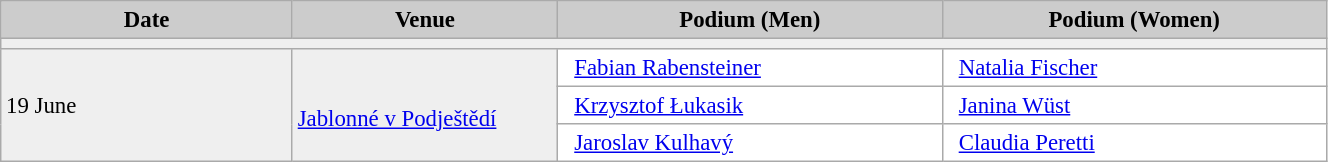<table class="wikitable" width=70% bgcolor="#f7f8ff" cellpadding="3" cellspacing="0" border="1" style="font-size: 95%; border: gray solid 1px; border-collapse: collapse;">
<tr bgcolor="#CCCCCC">
<td align="center"><strong>Date</strong></td>
<td width=20% align="center"><strong>Venue</strong></td>
<td width=29% align="center"><strong>Podium (Men)</strong></td>
<td width=29% align="center"><strong>Podium (Women)</strong></td>
</tr>
<tr bgcolor="#EFEFEF">
<td colspan=4></td>
</tr>
<tr bgcolor="#EFEFEF">
<td rowspan=3>19 June</td>
<td rowspan=3><br><a href='#'>Jablonné v Podještědí</a></td>
<td bgcolor="#ffffff">    <a href='#'>Fabian Rabensteiner</a></td>
<td bgcolor="#ffffff">    <a href='#'>Natalia Fischer</a></td>
</tr>
<tr>
<td bgcolor="#ffffff">    <a href='#'>Krzysztof Łukasik</a></td>
<td bgcolor="#ffffff">    <a href='#'>Janina Wüst</a></td>
</tr>
<tr>
<td bgcolor="#ffffff">    <a href='#'>Jaroslav Kulhavý</a></td>
<td bgcolor="#ffffff">    <a href='#'>Claudia Peretti</a></td>
</tr>
</table>
